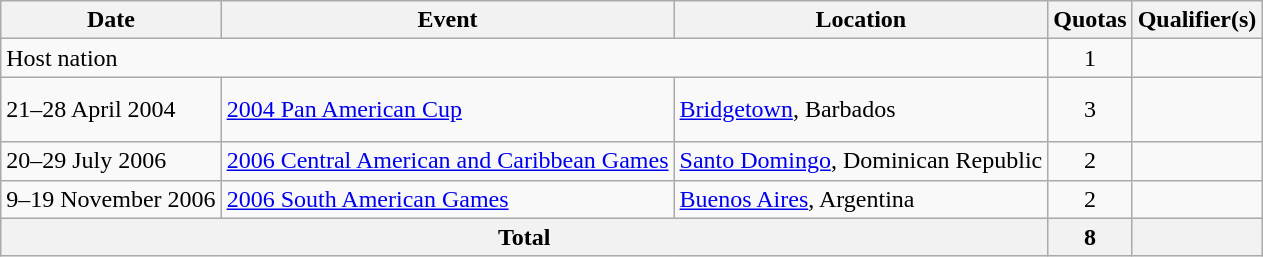<table class="wikitable">
<tr>
<th>Date</th>
<th>Event</th>
<th>Location</th>
<th>Quotas</th>
<th>Qualifier(s)</th>
</tr>
<tr>
<td colspan=3>Host nation</td>
<td align=center>1</td>
<td></td>
</tr>
<tr>
<td>21–28 April 2004</td>
<td><a href='#'>2004 Pan American Cup</a></td>
<td><a href='#'>Bridgetown</a>, Barbados</td>
<td align=center>3</td>
<td><br><br></td>
</tr>
<tr>
<td>20–29 July 2006</td>
<td><a href='#'>2006 Central American and Caribbean Games</a></td>
<td><a href='#'>Santo Domingo</a>, Dominican Republic</td>
<td align=center>2</td>
<td><br></td>
</tr>
<tr>
<td>9–19 November 2006</td>
<td><a href='#'>2006 South American Games</a></td>
<td><a href='#'>Buenos Aires</a>, Argentina</td>
<td align=center>2</td>
<td><br></td>
</tr>
<tr>
<th colspan=3>Total</th>
<th>8</th>
<th></th>
</tr>
</table>
